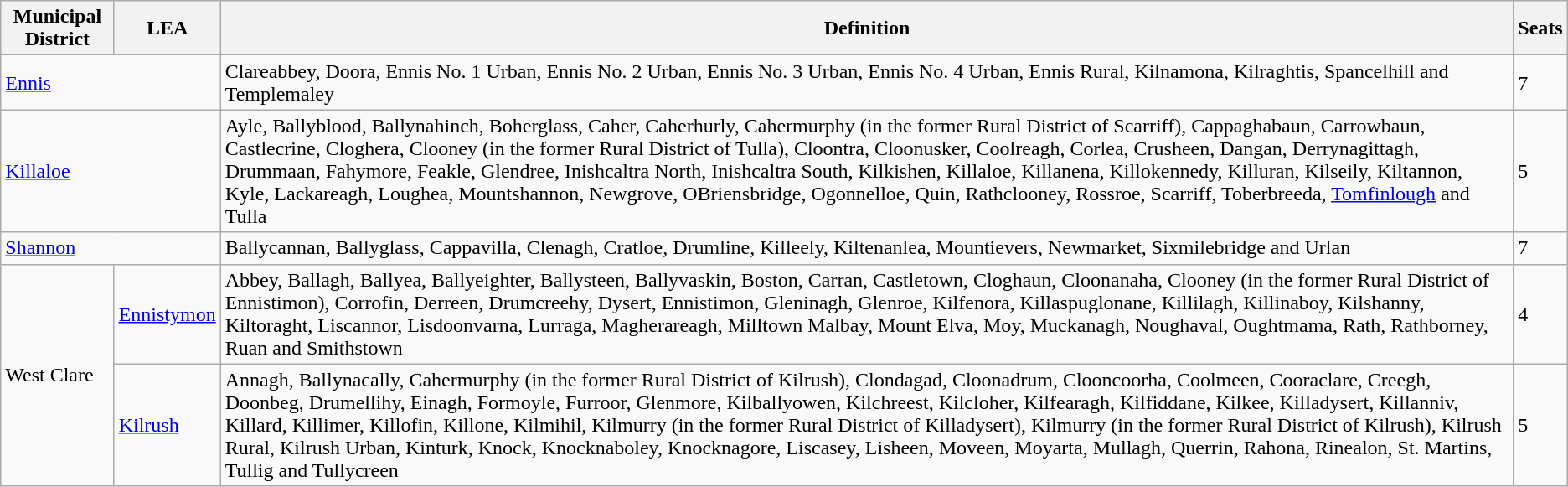<table class="wikitable">
<tr>
<th>Municipal District</th>
<th>LEA</th>
<th>Definition</th>
<th>Seats</th>
</tr>
<tr>
<td colspan=2><a href='#'>Ennis</a></td>
<td>Clareabbey, Doora, Ennis No. 1 Urban, Ennis No. 2 Urban, Ennis No. 3 Urban, Ennis No. 4 Urban, Ennis Rural, Kilnamona, Kilraghtis, Spancelhill and Templemaley</td>
<td>7</td>
</tr>
<tr>
<td colspan=2><a href='#'>Killaloe</a></td>
<td>Ayle, Ballyblood, Ballynahinch, Boherglass, Caher, Caherhurly, Cahermurphy (in the former Rural District of Scarriff), Cappaghabaun, Carrowbaun, Castlecrine, Cloghera, Clooney (in the former Rural District of Tulla), Cloontra, Cloonusker, Coolreagh, Corlea, Crusheen, Dangan, Derrynagittagh, Drummaan, Fahymore, Feakle, Glendree, Inishcaltra North, Inishcaltra South, Kilkishen, Killaloe, Killanena, Killokennedy, Killuran, Kilseily, Kiltannon, Kyle, Lackareagh, Loughea, Mountshannon, Newgrove, OBriensbridge, Ogonnelloe, Quin, Rathclooney, Rossroe, Scarriff, Toberbreeda, <a href='#'>Tomfinlough</a> and Tulla</td>
<td>5</td>
</tr>
<tr>
<td colspan=2><a href='#'>Shannon</a></td>
<td>Ballycannan, Ballyglass, Cappavilla, Clenagh, Cratloe, Drumline, Killeely, Kiltenanlea, Mountievers, Newmarket, Sixmilebridge and Urlan</td>
<td>7</td>
</tr>
<tr>
<td rowspan=2>West Clare</td>
<td><a href='#'>Ennistymon</a></td>
<td>Abbey, Ballagh, Ballyea, Ballyeighter, Ballysteen, Ballyvaskin, Boston, Carran, Castletown, Cloghaun, Cloonanaha, Clooney (in the former Rural District of Ennistimon), Corrofin, Derreen, Drumcreehy, Dysert, Ennistimon, Gleninagh, Glenroe, Kilfenora, Killaspuglonane, Killilagh, Killinaboy, Kilshanny, Kiltoraght, Liscannor, Lisdoonvarna, Lurraga, Magherareagh, Milltown Malbay, Mount Elva, Moy, Muckanagh, Noughaval, Oughtmama, Rath, Rathborney, Ruan and Smithstown</td>
<td>4</td>
</tr>
<tr>
<td><a href='#'>Kilrush</a></td>
<td>Annagh, Ballynacally, Cahermurphy (in the former Rural District of Kilrush), Clondagad, Cloonadrum, Clooncoorha, Coolmeen, Cooraclare, Creegh, Doonbeg, Drumellihy, Einagh, Formoyle, Furroor, Glenmore, Kilballyowen, Kilchreest, Kilcloher, Kilfearagh, Kilfiddane, Kilkee, Killadysert, Killanniv, Killard, Killimer, Killofin, Killone, Kilmihil, Kilmurry (in the former Rural District of Killadysert), Kilmurry (in the former Rural District of Kilrush), Kilrush Rural, Kilrush Urban, Kinturk, Knock, Knocknaboley, Knocknagore, Liscasey, Lisheen, Moveen, Moyarta, Mullagh, Querrin, Rahona, Rinealon, St. Martins, Tullig and Tullycreen</td>
<td>5</td>
</tr>
</table>
